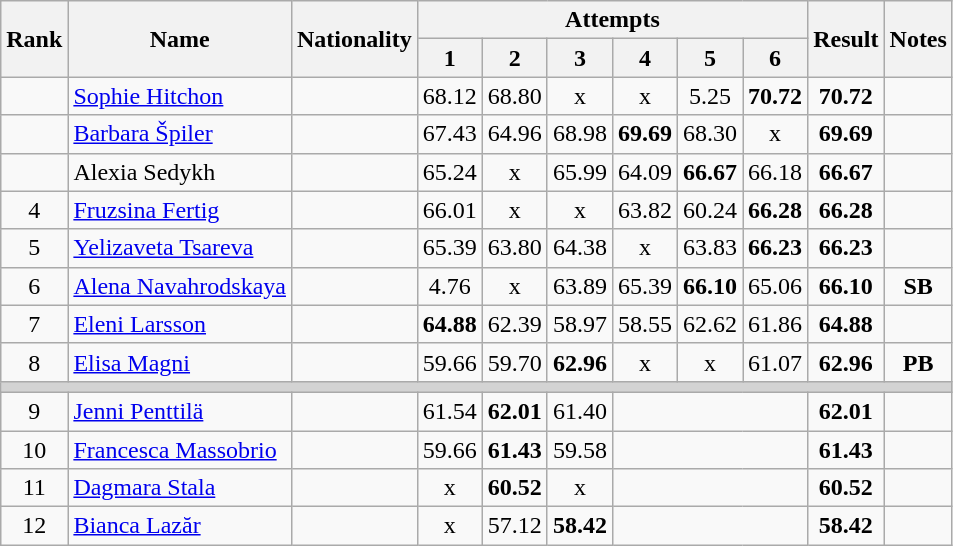<table class="wikitable sortable" style="text-align:center">
<tr>
<th rowspan=2>Rank</th>
<th rowspan=2>Name</th>
<th rowspan=2>Nationality</th>
<th colspan=6>Attempts</th>
<th rowspan=2>Result</th>
<th rowspan=2>Notes</th>
</tr>
<tr>
<th>1</th>
<th>2</th>
<th>3</th>
<th>4</th>
<th>5</th>
<th>6</th>
</tr>
<tr>
<td></td>
<td align=left><a href='#'>Sophie Hitchon</a></td>
<td align=left></td>
<td>68.12</td>
<td>68.80</td>
<td>x</td>
<td>x</td>
<td>5.25</td>
<td><strong>70.72</strong></td>
<td><strong>70.72</strong></td>
<td></td>
</tr>
<tr>
<td></td>
<td align=left><a href='#'>Barbara Špiler</a></td>
<td align=left></td>
<td>67.43</td>
<td>64.96</td>
<td>68.98</td>
<td><strong>69.69</strong></td>
<td>68.30</td>
<td>x</td>
<td><strong>69.69</strong></td>
<td></td>
</tr>
<tr>
<td></td>
<td align=left>Alexia Sedykh</td>
<td align=left></td>
<td>65.24</td>
<td>x</td>
<td>65.99</td>
<td>64.09</td>
<td><strong>66.67</strong></td>
<td>66.18</td>
<td><strong>66.67</strong></td>
<td></td>
</tr>
<tr>
<td>4</td>
<td align=left><a href='#'>Fruzsina Fertig</a></td>
<td align=left></td>
<td>66.01</td>
<td>x</td>
<td>x</td>
<td>63.82</td>
<td>60.24</td>
<td><strong>66.28</strong></td>
<td><strong>66.28</strong></td>
<td></td>
</tr>
<tr>
<td>5</td>
<td align=left><a href='#'>Yelizaveta Tsareva</a></td>
<td align=left></td>
<td>65.39</td>
<td>63.80</td>
<td>64.38</td>
<td>x</td>
<td>63.83</td>
<td><strong>66.23</strong></td>
<td><strong>66.23</strong></td>
<td></td>
</tr>
<tr>
<td>6</td>
<td align=left><a href='#'>Alena Navahrodskaya</a></td>
<td align=left></td>
<td>4.76</td>
<td>x</td>
<td>63.89</td>
<td>65.39</td>
<td><strong>66.10</strong></td>
<td>65.06</td>
<td><strong>66.10</strong></td>
<td><strong>SB</strong></td>
</tr>
<tr>
<td>7</td>
<td align=left><a href='#'>Eleni Larsson</a></td>
<td align=left></td>
<td><strong>64.88</strong></td>
<td>62.39</td>
<td>58.97</td>
<td>58.55</td>
<td>62.62</td>
<td>61.86</td>
<td><strong>64.88</strong></td>
<td></td>
</tr>
<tr>
<td>8</td>
<td align=left><a href='#'>Elisa Magni</a></td>
<td align=left></td>
<td>59.66</td>
<td>59.70</td>
<td><strong>62.96</strong></td>
<td>x</td>
<td>x</td>
<td>61.07</td>
<td><strong>62.96</strong></td>
<td><strong>PB</strong></td>
</tr>
<tr>
<td colspan=11 bgcolor=lightgray></td>
</tr>
<tr>
<td>9</td>
<td align=left><a href='#'>Jenni Penttilä</a></td>
<td align=left></td>
<td>61.54</td>
<td><strong>62.01</strong></td>
<td>61.40</td>
<td colspan=3></td>
<td><strong>62.01</strong></td>
<td></td>
</tr>
<tr>
<td>10</td>
<td align=left><a href='#'>Francesca Massobrio</a></td>
<td align=left></td>
<td>59.66</td>
<td><strong>61.43</strong></td>
<td>59.58</td>
<td colspan=3></td>
<td><strong>61.43</strong></td>
<td></td>
</tr>
<tr>
<td>11</td>
<td align=left><a href='#'>Dagmara Stala</a></td>
<td align=left></td>
<td>x</td>
<td><strong>60.52</strong></td>
<td>x</td>
<td colspan=3></td>
<td><strong>60.52</strong></td>
<td></td>
</tr>
<tr>
<td>12</td>
<td align=left><a href='#'>Bianca Lazăr</a></td>
<td align=left></td>
<td>x</td>
<td>57.12</td>
<td><strong>58.42</strong></td>
<td colspan=3></td>
<td><strong>58.42</strong></td>
<td></td>
</tr>
</table>
